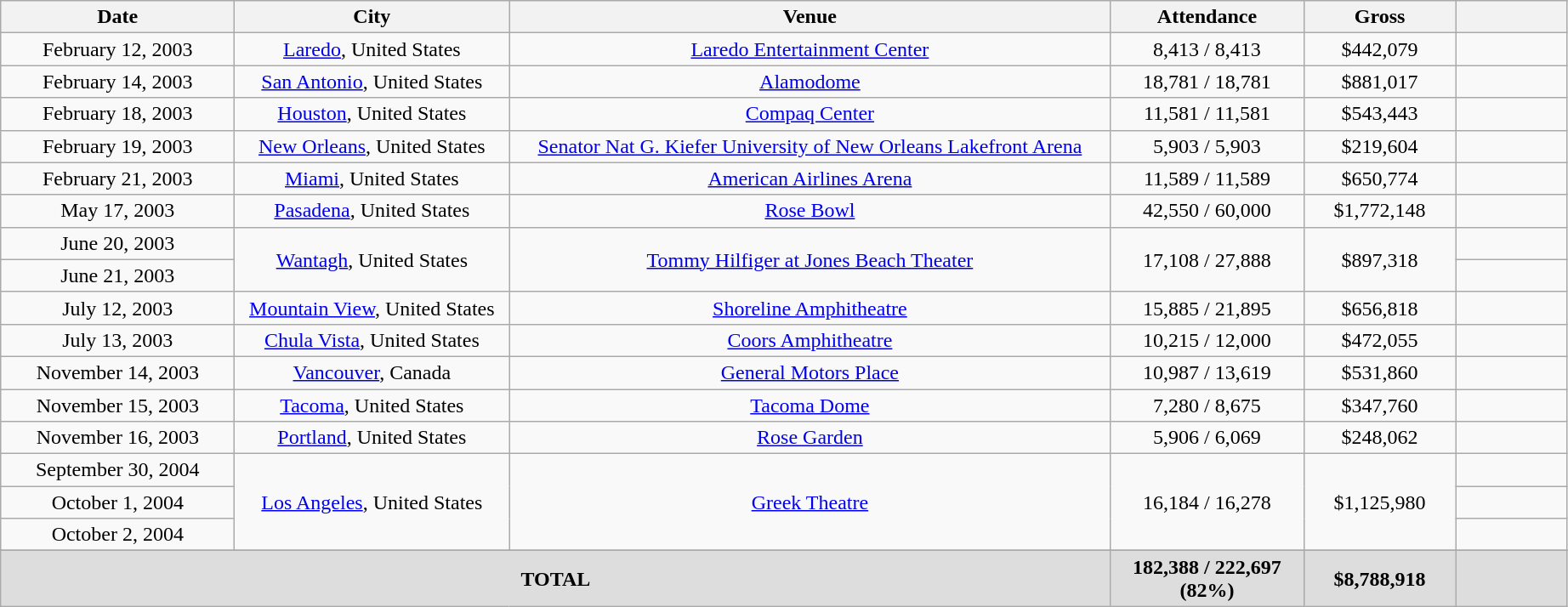<table class="wikitable sortable plainrowheaders" style="text-align:center;">
<tr>
<th scope="col" style="width:11em;">Date</th>
<th scope="col" style="width:13em;">City</th>
<th scope="col" style="width:29em;">Venue</th>
<th scope="col" style="width:9em;">Attendance</th>
<th scope="col" style="width:7em;">Gross</th>
<th scope="col" style="width:5em;" class="unsortable"></th>
</tr>
<tr>
<td>February 12, 2003</td>
<td><a href='#'>Laredo</a>, United States</td>
<td><a href='#'>Laredo Entertainment Center</a></td>
<td>8,413 / 8,413</td>
<td>$442,079</td>
<td></td>
</tr>
<tr>
<td>February 14, 2003</td>
<td><a href='#'>San Antonio</a>, United States</td>
<td><a href='#'>Alamodome</a></td>
<td>18,781 / 18,781</td>
<td>$881,017</td>
<td></td>
</tr>
<tr>
<td>February 18, 2003</td>
<td><a href='#'>Houston</a>, United States</td>
<td><a href='#'>Compaq Center</a></td>
<td>11,581 / 11,581</td>
<td>$543,443</td>
<td></td>
</tr>
<tr>
<td>February 19, 2003</td>
<td><a href='#'>New Orleans</a>, United States</td>
<td><a href='#'>Senator Nat G. Kiefer University of New Orleans Lakefront Arena</a></td>
<td>5,903 / 5,903</td>
<td>$219,604</td>
<td></td>
</tr>
<tr>
<td>February 21, 2003</td>
<td><a href='#'>Miami</a>, United States</td>
<td><a href='#'>American Airlines Arena</a></td>
<td>11,589 / 11,589</td>
<td>$650,774</td>
<td></td>
</tr>
<tr>
<td>May 17, 2003</td>
<td><a href='#'>Pasadena</a>, United States</td>
<td><a href='#'>Rose Bowl</a></td>
<td>42,550 / 60,000</td>
<td>$1,772,148</td>
<td></td>
</tr>
<tr>
<td>June 20, 2003</td>
<td rowspan="2"><a href='#'>Wantagh</a>, United States</td>
<td rowspan="2"><a href='#'>Tommy Hilfiger at Jones Beach Theater</a></td>
<td rowspan="2">17,108 / 27,888</td>
<td rowspan="2">$897,318</td>
<td></td>
</tr>
<tr>
<td>June 21, 2003</td>
<td></td>
</tr>
<tr>
<td>July 12, 2003</td>
<td><a href='#'>Mountain View</a>, United States</td>
<td><a href='#'>Shoreline Amphitheatre</a></td>
<td>15,885 / 21,895</td>
<td>$656,818</td>
<td></td>
</tr>
<tr>
<td>July 13, 2003</td>
<td><a href='#'>Chula Vista</a>, United States</td>
<td><a href='#'>Coors Amphitheatre</a></td>
<td>10,215 / 12,000</td>
<td>$472,055</td>
<td></td>
</tr>
<tr>
<td>November 14, 2003</td>
<td><a href='#'>Vancouver</a>, Canada</td>
<td><a href='#'>General Motors Place</a></td>
<td>10,987 / 13,619</td>
<td>$531,860</td>
<td></td>
</tr>
<tr>
<td>November 15, 2003</td>
<td><a href='#'>Tacoma</a>, United States</td>
<td><a href='#'>Tacoma Dome</a></td>
<td>7,280 / 8,675</td>
<td>$347,760</td>
<td></td>
</tr>
<tr>
<td>November 16, 2003</td>
<td><a href='#'>Portland</a>, United States</td>
<td><a href='#'>Rose Garden</a></td>
<td>5,906 / 6,069</td>
<td>$248,062</td>
<td></td>
</tr>
<tr>
<td>September 30, 2004</td>
<td rowspan="3"><a href='#'>Los Angeles</a>, United States</td>
<td rowspan="3"><a href='#'>Greek Theatre</a></td>
<td rowspan="3">16,184 / 16,278</td>
<td rowspan="3">$1,125,980</td>
<td></td>
</tr>
<tr>
<td>October 1, 2004</td>
<td></td>
</tr>
<tr>
<td>October 2, 2004</td>
<td></td>
</tr>
<tr>
</tr>
<tr style="background:#ddd;">
<td colspan="3"><strong>TOTAL</strong></td>
<td><strong>182,388 / 222,697 (82%)</strong></td>
<td><strong>$8,788,918</strong></td>
<td></td>
</tr>
</table>
